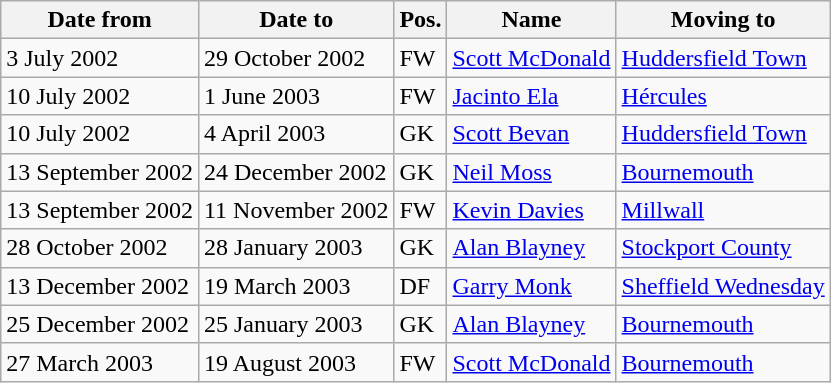<table class="wikitable">
<tr>
<th>Date from</th>
<th>Date to</th>
<th>Pos.</th>
<th>Name</th>
<th>Moving to</th>
</tr>
<tr>
<td>3 July 2002</td>
<td>29 October 2002</td>
<td>FW</td>
<td> <a href='#'>Scott McDonald</a></td>
<td> <a href='#'>Huddersfield Town</a></td>
</tr>
<tr>
<td>10 July 2002</td>
<td>1 June 2003</td>
<td>FW</td>
<td> <a href='#'>Jacinto Ela</a></td>
<td> <a href='#'>Hércules</a></td>
</tr>
<tr>
<td>10 July 2002</td>
<td>4 April 2003</td>
<td>GK</td>
<td> <a href='#'>Scott Bevan</a></td>
<td> <a href='#'>Huddersfield Town</a></td>
</tr>
<tr>
<td>13 September 2002</td>
<td>24 December 2002</td>
<td>GK</td>
<td> <a href='#'>Neil Moss</a></td>
<td> <a href='#'>Bournemouth</a></td>
</tr>
<tr>
<td>13 September 2002</td>
<td>11 November 2002</td>
<td>FW</td>
<td> <a href='#'>Kevin Davies</a></td>
<td> <a href='#'>Millwall</a></td>
</tr>
<tr>
<td>28 October 2002</td>
<td>28 January 2003</td>
<td>GK</td>
<td> <a href='#'>Alan Blayney</a></td>
<td> <a href='#'>Stockport County</a></td>
</tr>
<tr>
<td>13 December 2002</td>
<td>19 March 2003</td>
<td>DF</td>
<td> <a href='#'>Garry Monk</a></td>
<td> <a href='#'>Sheffield Wednesday</a></td>
</tr>
<tr>
<td>25 December 2002</td>
<td>25 January 2003</td>
<td>GK</td>
<td> <a href='#'>Alan Blayney</a></td>
<td> <a href='#'>Bournemouth</a></td>
</tr>
<tr>
<td>27 March 2003</td>
<td>19 August 2003</td>
<td>FW</td>
<td> <a href='#'>Scott McDonald</a></td>
<td> <a href='#'>Bournemouth</a></td>
</tr>
</table>
